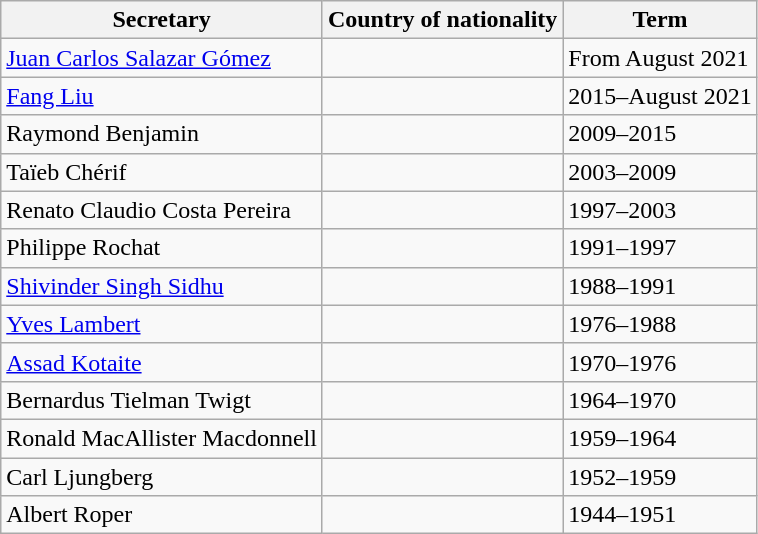<table class="sortable wikitable">
<tr>
<th>Secretary</th>
<th>Country of nationality</th>
<th>Term</th>
</tr>
<tr>
<td><a href='#'>Juan Carlos Salazar Gómez</a></td>
<td></td>
<td>From August 2021</td>
</tr>
<tr>
<td><a href='#'>Fang Liu</a></td>
<td></td>
<td>2015–August 2021</td>
</tr>
<tr>
<td>Raymond Benjamin</td>
<td></td>
<td>2009–2015</td>
</tr>
<tr>
<td>Taïeb Chérif</td>
<td></td>
<td>2003–2009</td>
</tr>
<tr>
<td>Renato Claudio Costa Pereira</td>
<td></td>
<td>1997–2003</td>
</tr>
<tr>
<td>Philippe Rochat</td>
<td></td>
<td>1991–1997</td>
</tr>
<tr>
<td><a href='#'>Shivinder Singh Sidhu</a></td>
<td></td>
<td>1988–1991</td>
</tr>
<tr>
<td><a href='#'>Yves Lambert</a></td>
<td></td>
<td>1976–1988</td>
</tr>
<tr>
<td><a href='#'>Assad Kotaite</a></td>
<td></td>
<td>1970–1976</td>
</tr>
<tr>
<td>Bernardus Tielman Twigt</td>
<td></td>
<td>1964–1970</td>
</tr>
<tr>
<td>Ronald MacAllister Macdonnell</td>
<td></td>
<td>1959–1964</td>
</tr>
<tr>
<td>Carl Ljungberg</td>
<td></td>
<td>1952–1959</td>
</tr>
<tr>
<td>Albert Roper</td>
<td></td>
<td>1944–1951</td>
</tr>
</table>
